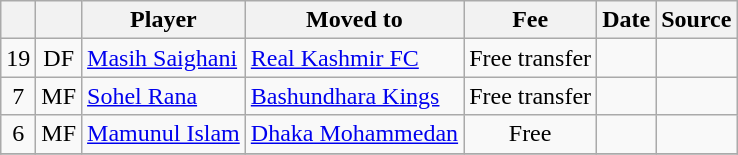<table class="wikitable plainrowheaders sortable" style="text-align:center">
<tr>
<th></th>
<th></th>
<th>Player</th>
<th>Moved to</th>
<th>Fee</th>
<th>Date</th>
<th>Source</th>
</tr>
<tr>
<td align="center">19</td>
<td align="center">DF</td>
<td align="left"> <a href='#'>Masih Saighani</a></td>
<td align="left"> <a href='#'>Real Kashmir FC</a></td>
<td align="center">Free transfer</td>
<td></td>
<td></td>
</tr>
<tr>
<td>7</td>
<td>MF</td>
<td align="left"> <a href='#'>Sohel Rana</a></td>
<td align="left"> <a href='#'>Bashundhara Kings</a></td>
<td>Free transfer</td>
<td></td>
<td></td>
</tr>
<tr>
<td>6</td>
<td>MF</td>
<td> <a href='#'>Mamunul Islam</a></td>
<td> <a href='#'>Dhaka Mohammedan</a></td>
<td>Free</td>
<td></td>
<td></td>
</tr>
<tr>
</tr>
</table>
